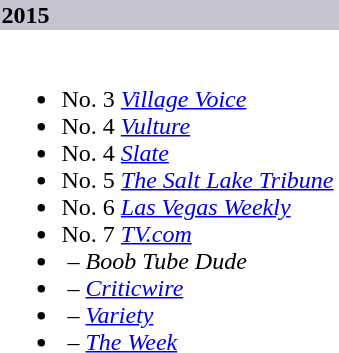<table class="collapsible collapsed">
<tr>
<th style="width:14em; background:#C4C3D0; text-align:left">2015</th>
</tr>
<tr>
<td colspan=><br><ul><li>No. 3 <em><a href='#'>Village Voice</a></em></li><li>No. 4 <em><a href='#'>Vulture</a></em></li><li>No. 4 <em><a href='#'>Slate</a></em></li><li>No. 5 <em><a href='#'>The Salt Lake Tribune</a></em></li><li>No. 6 <em><a href='#'>Las Vegas Weekly</a></em></li><li>No. 7 <em><a href='#'>TV.com</a></em></li><li> – <em>Boob Tube Dude</em></li><li> – <em><a href='#'>Criticwire</a></em></li><li> – <em><a href='#'>Variety</a></em></li><li> – <em><a href='#'>The Week</a></em></li></ul></td>
</tr>
</table>
